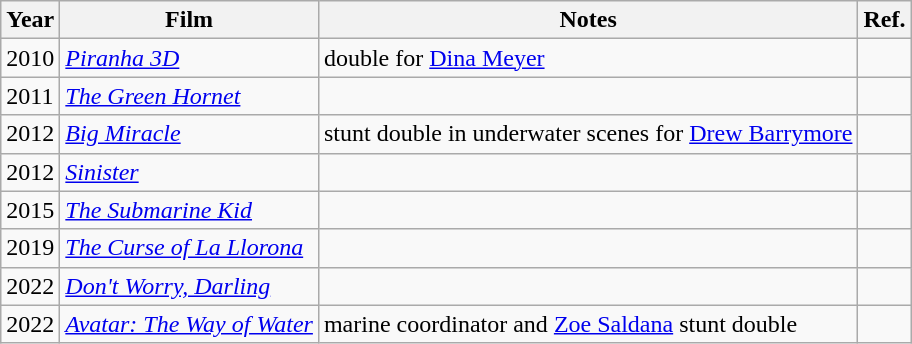<table class="wikitable">
<tr>
<th>Year</th>
<th>Film</th>
<th>Notes</th>
<th>Ref.</th>
</tr>
<tr>
<td>2010</td>
<td><em><a href='#'>Piranha 3D</a></em></td>
<td>double for <a href='#'>Dina Meyer</a></td>
<td></td>
</tr>
<tr>
<td>2011</td>
<td><em><a href='#'>The Green Hornet</a></em></td>
<td></td>
<td></td>
</tr>
<tr>
<td>2012</td>
<td><em><a href='#'>Big Miracle</a></em></td>
<td>stunt double in underwater scenes for <a href='#'>Drew Barrymore</a></td>
<td></td>
</tr>
<tr>
<td>2012</td>
<td><em><a href='#'>Sinister</a></em></td>
<td></td>
<td></td>
</tr>
<tr>
<td>2015</td>
<td><em><a href='#'>The Submarine Kid</a></em></td>
<td></td>
<td></td>
</tr>
<tr>
<td>2019</td>
<td><em><a href='#'>The Curse of La Llorona</a></em></td>
<td></td>
<td></td>
</tr>
<tr>
<td>2022</td>
<td><em><a href='#'>Don't Worry, Darling</a></em></td>
<td></td>
<td></td>
</tr>
<tr>
<td>2022</td>
<td><em><a href='#'>Avatar: The Way of Water</a></em></td>
<td>marine coordinator and <a href='#'>Zoe Saldana</a> stunt double</td>
<td></td>
</tr>
</table>
